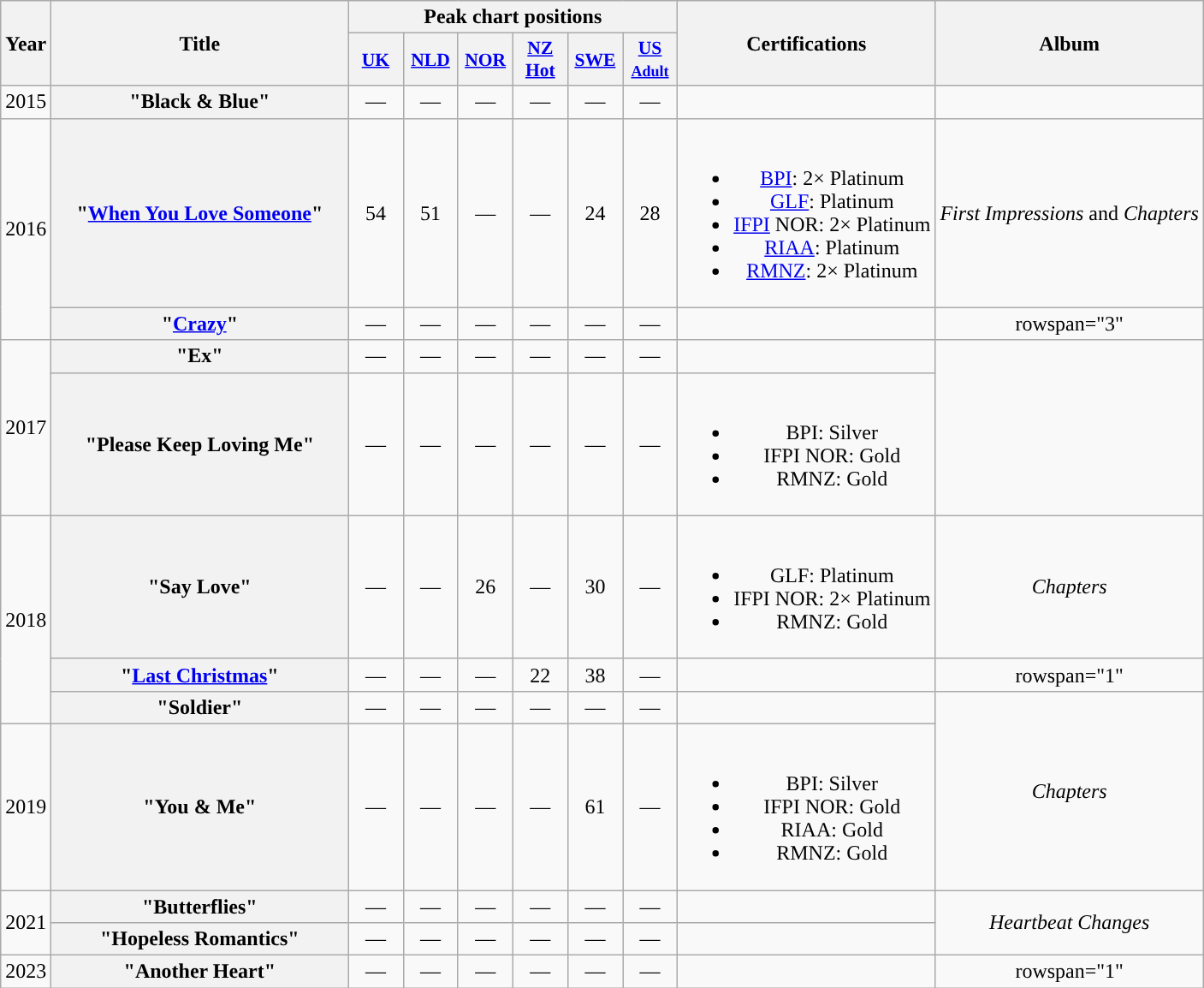<table class="wikitable plainrowheaders" style="text-align:center;">
<tr>
<th scope="col" rowspan="2" style="width:1em;">Year</th>
<th scope="col" rowspan="2" style="width:14em;">Title</th>
<th scope="col" colspan="6">Peak chart positions</th>
<th scope="col" rowspan="2">Certifications</th>
<th scope="col" rowspan="2">Album</th>
</tr>
<tr>
<th scope="col" style="width:2.5em;font-size:90%;"><a href='#'>UK</a><br></th>
<th scope="col" style="width:2.5em;font-size:90%;"><a href='#'>NLD</a><br></th>
<th scope="col" style="width:2.5em;font-size:90%;"><a href='#'>NOR</a><br></th>
<th scope="col" style="width:2.5em;font-size:90%;"><a href='#'>NZ<br>Hot</a><br></th>
<th scope="col" style="width:2.5em;font-size:90%;"><a href='#'>SWE</a><br></th>
<th scope="col" style="width:2.5em;font-size:90%;"><a href='#'>US<br><small>Adult</small></a></th>
</tr>
<tr>
<td>2015</td>
<th scope="row">"Black & Blue"</th>
<td>—</td>
<td>—</td>
<td>—</td>
<td>—</td>
<td>—</td>
<td>—</td>
<td></td>
<td></td>
</tr>
<tr>
<td rowspan="2">2016</td>
<th scope="row">"<a href='#'>When You Love Someone</a>"</th>
<td>54</td>
<td>51</td>
<td>—</td>
<td>—</td>
<td>24</td>
<td>28</td>
<td><br><ul><li><a href='#'>BPI</a>: 2× Platinum</li><li><a href='#'>GLF</a>: Platinum</li><li><a href='#'>IFPI</a> NOR: 2× Platinum</li><li><a href='#'>RIAA</a>: Platinum</li><li><a href='#'>RMNZ</a>:  2× Platinum</li></ul></td>
<td><em>First Impressions</em> and <em>Chapters</em></td>
</tr>
<tr>
<th scope="row">"<a href='#'>Crazy</a>"</th>
<td>—</td>
<td>—</td>
<td>—</td>
<td>—</td>
<td>—</td>
<td>—</td>
<td></td>
<td>rowspan="3" </td>
</tr>
<tr>
<td rowspan="2">2017</td>
<th scope="row">"Ex"</th>
<td>—</td>
<td>—</td>
<td>—</td>
<td>—</td>
<td>—</td>
<td>—</td>
<td></td>
</tr>
<tr>
<th scope="row">"Please Keep Loving Me"</th>
<td>—</td>
<td>—</td>
<td>—</td>
<td>—</td>
<td>—</td>
<td>—</td>
<td><br><ul><li>BPI: Silver</li><li>IFPI NOR: Gold</li><li>RMNZ: Gold</li></ul></td>
</tr>
<tr>
<td rowspan="3">2018</td>
<th scope="row">"Say Love"</th>
<td>—</td>
<td>—</td>
<td>26</td>
<td>—</td>
<td>30</td>
<td>—</td>
<td><br><ul><li>GLF: Platinum</li><li>IFPI NOR: 2× Platinum</li><li>RMNZ: Gold</li></ul></td>
<td rowspan="1"><em>Chapters</em></td>
</tr>
<tr>
<th scope="row">"<a href='#'>Last Christmas</a>"</th>
<td>—</td>
<td>—</td>
<td>—</td>
<td>22</td>
<td>38</td>
<td>—</td>
<td></td>
<td>rowspan="1" </td>
</tr>
<tr>
<th scope="row">"Soldier"</th>
<td>—</td>
<td>—</td>
<td>—</td>
<td>—</td>
<td>—</td>
<td>—</td>
<td></td>
<td rowspan="2"><em>Chapters</em></td>
</tr>
<tr>
<td>2019</td>
<th scope="row">"You & Me"</th>
<td>—</td>
<td>—</td>
<td>—</td>
<td>—</td>
<td>61</td>
<td>—</td>
<td><br><ul><li>BPI: Silver</li><li>IFPI NOR: Gold</li><li>RIAA: Gold</li><li>RMNZ: Gold</li></ul></td>
</tr>
<tr>
<td rowspan="2">2021</td>
<th scope="row">"Butterflies"</th>
<td>—</td>
<td>—</td>
<td>—</td>
<td>—</td>
<td>—</td>
<td>—</td>
<td></td>
<td rowspan="2"><em>Heartbeat Changes</em></td>
</tr>
<tr>
<th scope="row">"Hopeless Romantics"</th>
<td>—</td>
<td>—</td>
<td>—</td>
<td>—</td>
<td>—</td>
<td>—</td>
<td></td>
</tr>
<tr>
<td>2023</td>
<th scope="row">"Another Heart"</th>
<td>—</td>
<td>—</td>
<td>—</td>
<td>—</td>
<td>—</td>
<td>—</td>
<td></td>
<td>rowspan="1" </td>
</tr>
</table>
